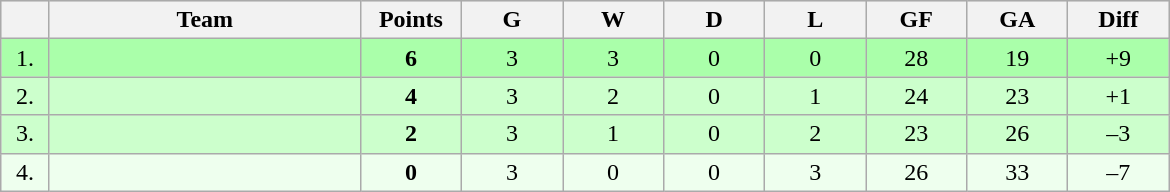<table class=wikitable style="text-align:center">
<tr bgcolor="#DCDCDC">
<th width="25"></th>
<th width="200">Team</th>
<th width="60">Points</th>
<th width="60">G</th>
<th width="60">W</th>
<th width="60">D</th>
<th width="60">L</th>
<th width="60">GF</th>
<th width="60">GA</th>
<th width="60">Diff</th>
</tr>
<tr bgcolor=#AAFFAA>
<td>1.</td>
<td align=left></td>
<td><strong>6</strong></td>
<td>3</td>
<td>3</td>
<td>0</td>
<td>0</td>
<td>28</td>
<td>19</td>
<td>+9</td>
</tr>
<tr bgcolor=#CCFFCC>
<td>2.</td>
<td align=left></td>
<td><strong>4</strong></td>
<td>3</td>
<td>2</td>
<td>0</td>
<td>1</td>
<td>24</td>
<td>23</td>
<td>+1</td>
</tr>
<tr bgcolor=#CCFFCC>
<td>3.</td>
<td align=left></td>
<td><strong>2</strong></td>
<td>3</td>
<td>1</td>
<td>0</td>
<td>2</td>
<td>23</td>
<td>26</td>
<td>–3</td>
</tr>
<tr bgcolor=#EEFFEE>
<td>4.</td>
<td align=left></td>
<td><strong>0</strong></td>
<td>3</td>
<td>0</td>
<td>0</td>
<td>3</td>
<td>26</td>
<td>33</td>
<td>–7</td>
</tr>
</table>
